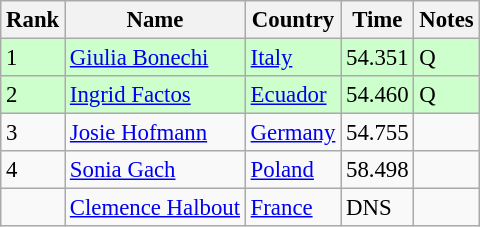<table class="wikitable" style="font-size:95%" style="text-align:center; width:35em;">
<tr>
<th>Rank</th>
<th>Name</th>
<th>Country</th>
<th>Time</th>
<th>Notes</th>
</tr>
<tr bgcolor=ccffcc>
<td>1</td>
<td align=left><a href='#'>Giulia Bonechi</a></td>
<td align="left"> <a href='#'>Italy</a></td>
<td>54.351</td>
<td>Q</td>
</tr>
<tr bgcolor=ccffcc>
<td>2</td>
<td align=left><a href='#'>Ingrid Factos</a></td>
<td align="left"> <a href='#'>Ecuador</a></td>
<td>54.460</td>
<td>Q</td>
</tr>
<tr>
<td>3</td>
<td align=left><a href='#'>Josie Hofmann</a></td>
<td align="left"> <a href='#'>Germany</a></td>
<td>54.755</td>
<td></td>
</tr>
<tr>
<td>4</td>
<td align=left><a href='#'>Sonia Gach</a></td>
<td align=left> <a href='#'>Poland</a></td>
<td>58.498</td>
<td></td>
</tr>
<tr>
<td></td>
<td align=left><a href='#'>Clemence Halbout</a></td>
<td align=left> <a href='#'>France</a></td>
<td>DNS</td>
<td></td>
</tr>
</table>
